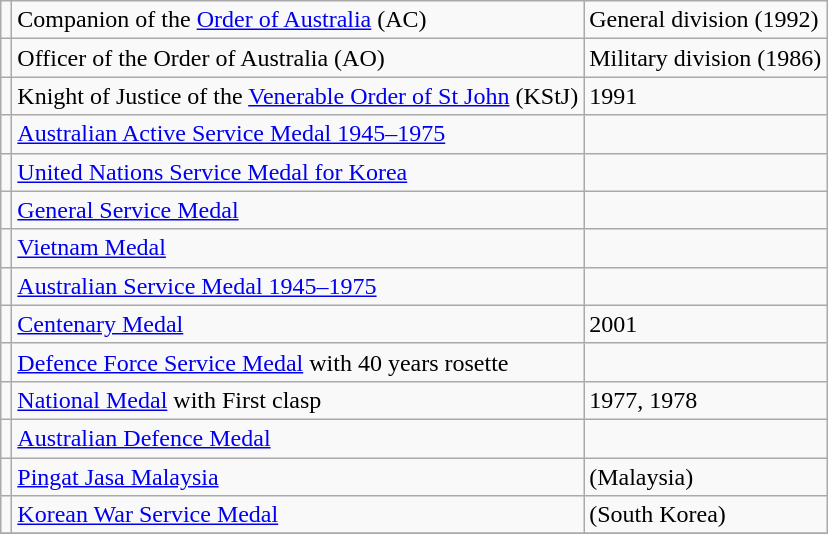<table class="wikitable">
<tr>
<td></td>
<td>Companion of the <a href='#'>Order of Australia</a> (AC)</td>
<td>General division (1992)</td>
</tr>
<tr>
<td></td>
<td>Officer of the Order of Australia (AO)</td>
<td>Military division (1986)</td>
</tr>
<tr>
<td></td>
<td>Knight of Justice of the <a href='#'>Venerable Order of St John</a> (KStJ)</td>
<td>1991</td>
</tr>
<tr>
<td></td>
<td><a href='#'>Australian Active Service Medal 1945–1975</a></td>
<td></td>
</tr>
<tr>
<td></td>
<td><a href='#'>United Nations Service Medal for Korea</a></td>
<td></td>
</tr>
<tr>
<td></td>
<td><a href='#'>General Service Medal</a></td>
<td></td>
</tr>
<tr>
<td></td>
<td><a href='#'>Vietnam Medal</a></td>
<td></td>
</tr>
<tr>
<td></td>
<td><a href='#'>Australian Service Medal 1945–1975</a></td>
<td></td>
</tr>
<tr>
<td></td>
<td><a href='#'>Centenary Medal</a></td>
<td>2001</td>
</tr>
<tr>
<td></td>
<td><a href='#'>Defence Force Service Medal</a> with 40 years rosette</td>
<td></td>
</tr>
<tr>
<td></td>
<td><a href='#'>National Medal</a> with First clasp</td>
<td>1977, 1978</td>
</tr>
<tr>
<td></td>
<td><a href='#'>Australian Defence Medal</a></td>
<td></td>
</tr>
<tr>
<td></td>
<td><a href='#'>Pingat Jasa Malaysia</a></td>
<td>(Malaysia)</td>
</tr>
<tr>
<td></td>
<td><a href='#'>Korean War Service Medal</a></td>
<td>(South Korea)</td>
</tr>
<tr>
</tr>
</table>
